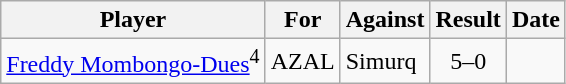<table class="wikitable sortable">
<tr>
<th>Player</th>
<th>For</th>
<th>Against</th>
<th style="text-align:center">Result</th>
<th>Date</th>
</tr>
<tr>
<td> <a href='#'>Freddy Mombongo-Dues</a><sup>4</sup></td>
<td>AZAL</td>
<td>Simurq</td>
<td style="text-align:center;">5–0</td>
<td></td>
</tr>
</table>
